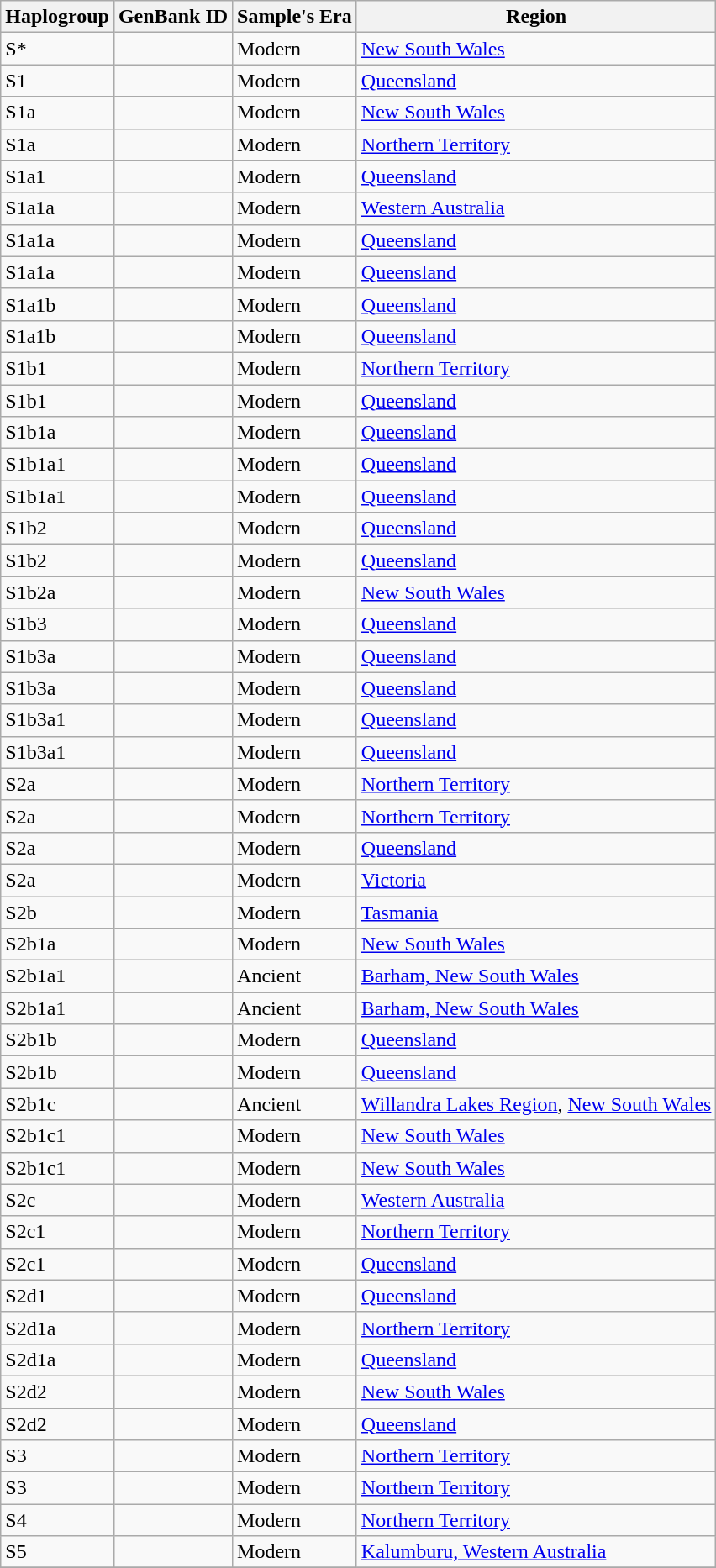<table class="wikitable sortable">
<tr>
<th scope="col">Haplogroup</th>
<th scope="col">GenBank ID</th>
<th scope="col">Sample's Era</th>
<th scope="col">Region</th>
</tr>
<tr>
<td>S*</td>
<td></td>
<td>Modern</td>
<td><a href='#'>New South Wales</a></td>
</tr>
<tr>
<td>S1</td>
<td></td>
<td>Modern</td>
<td><a href='#'>Queensland</a></td>
</tr>
<tr>
<td>S1a</td>
<td></td>
<td>Modern</td>
<td><a href='#'>New South Wales</a></td>
</tr>
<tr>
<td>S1a</td>
<td></td>
<td>Modern</td>
<td><a href='#'>Northern Territory</a></td>
</tr>
<tr>
<td>S1a1</td>
<td></td>
<td>Modern</td>
<td><a href='#'>Queensland</a></td>
</tr>
<tr>
<td>S1a1a</td>
<td></td>
<td>Modern</td>
<td><a href='#'>Western Australia</a></td>
</tr>
<tr>
<td>S1a1a</td>
<td></td>
<td>Modern</td>
<td><a href='#'>Queensland</a></td>
</tr>
<tr>
<td>S1a1a</td>
<td></td>
<td>Modern</td>
<td><a href='#'>Queensland</a></td>
</tr>
<tr>
<td>S1a1b</td>
<td></td>
<td>Modern</td>
<td><a href='#'>Queensland</a></td>
</tr>
<tr>
<td>S1a1b</td>
<td></td>
<td>Modern</td>
<td><a href='#'>Queensland</a></td>
</tr>
<tr>
<td>S1b1</td>
<td></td>
<td>Modern</td>
<td><a href='#'>Northern Territory</a></td>
</tr>
<tr>
<td>S1b1</td>
<td></td>
<td>Modern</td>
<td><a href='#'>Queensland</a></td>
</tr>
<tr>
<td>S1b1a</td>
<td></td>
<td>Modern</td>
<td><a href='#'>Queensland</a></td>
</tr>
<tr>
<td>S1b1a1</td>
<td></td>
<td>Modern</td>
<td><a href='#'>Queensland</a></td>
</tr>
<tr>
<td>S1b1a1</td>
<td></td>
<td>Modern</td>
<td><a href='#'>Queensland</a></td>
</tr>
<tr>
<td>S1b2</td>
<td></td>
<td>Modern</td>
<td><a href='#'>Queensland</a></td>
</tr>
<tr>
<td>S1b2</td>
<td></td>
<td>Modern</td>
<td><a href='#'>Queensland</a></td>
</tr>
<tr>
<td>S1b2a</td>
<td></td>
<td>Modern</td>
<td><a href='#'>New South Wales</a></td>
</tr>
<tr>
<td>S1b3</td>
<td></td>
<td>Modern</td>
<td><a href='#'>Queensland</a></td>
</tr>
<tr>
<td>S1b3a</td>
<td></td>
<td>Modern</td>
<td><a href='#'>Queensland</a></td>
</tr>
<tr>
<td>S1b3a</td>
<td></td>
<td>Modern</td>
<td><a href='#'>Queensland</a></td>
</tr>
<tr>
<td>S1b3a1</td>
<td></td>
<td>Modern</td>
<td><a href='#'>Queensland</a></td>
</tr>
<tr>
<td>S1b3a1</td>
<td></td>
<td>Modern</td>
<td><a href='#'>Queensland</a></td>
</tr>
<tr>
<td>S2a</td>
<td></td>
<td>Modern</td>
<td><a href='#'>Northern Territory</a></td>
</tr>
<tr>
<td>S2a</td>
<td></td>
<td>Modern</td>
<td><a href='#'>Northern Territory</a></td>
</tr>
<tr>
<td>S2a</td>
<td></td>
<td>Modern</td>
<td><a href='#'>Queensland</a></td>
</tr>
<tr>
<td>S2a</td>
<td></td>
<td>Modern</td>
<td><a href='#'>Victoria</a></td>
</tr>
<tr>
<td>S2b</td>
<td></td>
<td>Modern</td>
<td><a href='#'>Tasmania</a></td>
</tr>
<tr>
<td>S2b1a</td>
<td></td>
<td>Modern</td>
<td><a href='#'>New South Wales</a></td>
</tr>
<tr>
<td>S2b1a1</td>
<td></td>
<td>Ancient</td>
<td><a href='#'>Barham, New South Wales</a></td>
</tr>
<tr>
<td>S2b1a1</td>
<td></td>
<td>Ancient</td>
<td><a href='#'>Barham, New South Wales</a></td>
</tr>
<tr>
<td>S2b1b</td>
<td></td>
<td>Modern</td>
<td><a href='#'>Queensland</a></td>
</tr>
<tr>
<td>S2b1b</td>
<td></td>
<td>Modern</td>
<td><a href='#'>Queensland</a></td>
</tr>
<tr>
<td>S2b1c</td>
<td></td>
<td>Ancient</td>
<td><a href='#'>Willandra Lakes Region</a>, <a href='#'>New South Wales</a></td>
</tr>
<tr>
<td>S2b1c1</td>
<td></td>
<td>Modern</td>
<td><a href='#'>New South Wales</a></td>
</tr>
<tr>
<td>S2b1c1</td>
<td></td>
<td>Modern</td>
<td><a href='#'>New South Wales</a></td>
</tr>
<tr>
<td>S2c</td>
<td></td>
<td>Modern</td>
<td><a href='#'>Western Australia</a></td>
</tr>
<tr>
<td>S2c1</td>
<td></td>
<td>Modern</td>
<td><a href='#'>Northern Territory</a></td>
</tr>
<tr>
<td>S2c1</td>
<td></td>
<td>Modern</td>
<td><a href='#'>Queensland</a></td>
</tr>
<tr>
<td>S2d1</td>
<td></td>
<td>Modern</td>
<td><a href='#'>Queensland</a></td>
</tr>
<tr>
<td>S2d1a</td>
<td></td>
<td>Modern</td>
<td><a href='#'>Northern Territory</a></td>
</tr>
<tr>
<td>S2d1a</td>
<td></td>
<td>Modern</td>
<td><a href='#'>Queensland</a></td>
</tr>
<tr>
<td>S2d2</td>
<td></td>
<td>Modern</td>
<td><a href='#'>New South Wales</a></td>
</tr>
<tr>
<td>S2d2</td>
<td></td>
<td>Modern</td>
<td><a href='#'>Queensland</a></td>
</tr>
<tr>
<td>S3</td>
<td></td>
<td>Modern</td>
<td><a href='#'>Northern Territory</a></td>
</tr>
<tr>
<td>S3</td>
<td></td>
<td>Modern</td>
<td><a href='#'>Northern Territory</a></td>
</tr>
<tr>
<td>S4</td>
<td></td>
<td>Modern</td>
<td><a href='#'>Northern Territory</a></td>
</tr>
<tr>
<td>S5</td>
<td></td>
<td>Modern</td>
<td><a href='#'>Kalumburu, Western Australia</a></td>
</tr>
<tr>
</tr>
</table>
